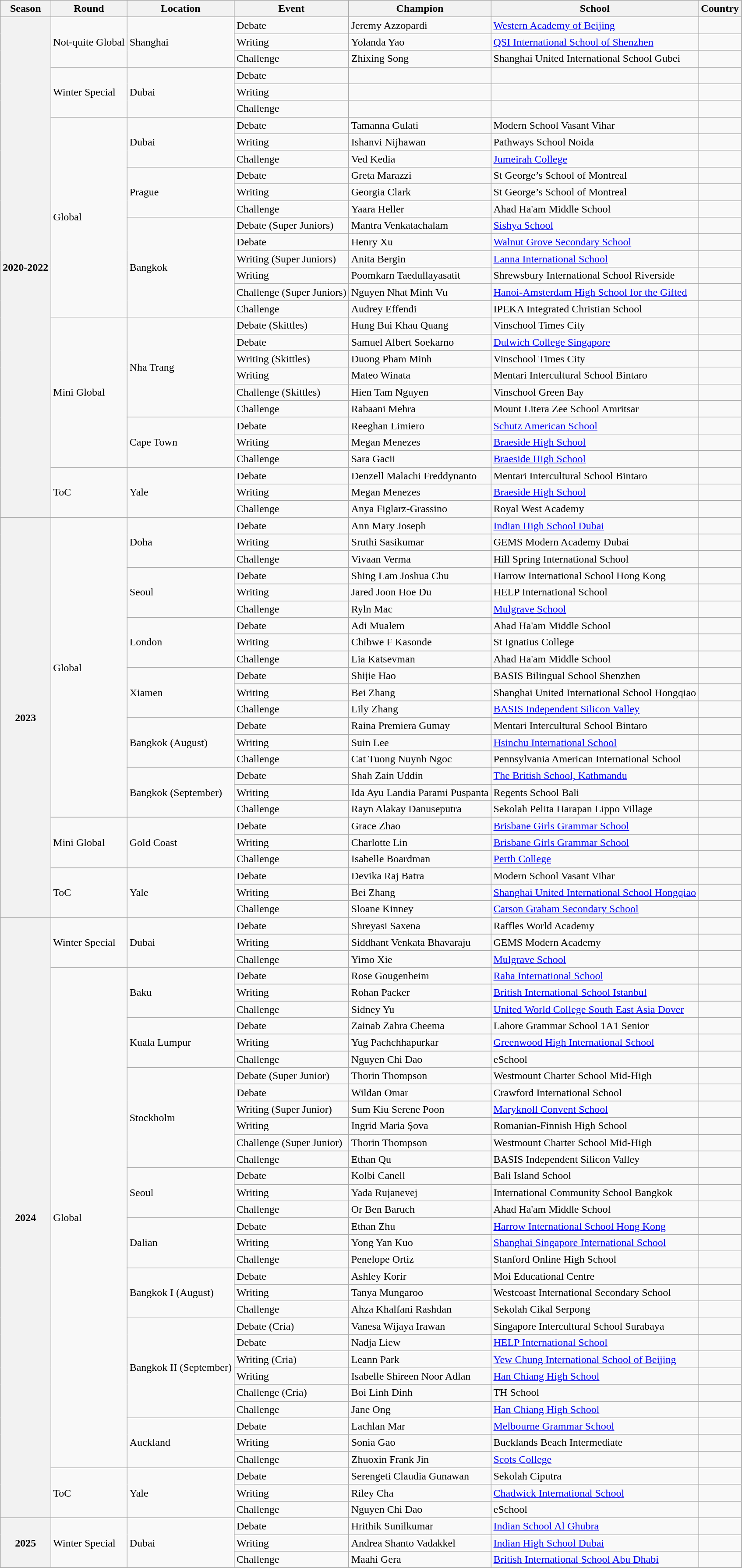<table class="wikitable mw-collapsible">
<tr>
<th>Season</th>
<th>Round</th>
<th>Location</th>
<th>Event</th>
<th>Champion</th>
<th>School</th>
<th>Country</th>
</tr>
<tr>
<th rowspan="30">2020-2022</th>
<td rowspan="3">Not-quite Global</td>
<td rowspan="3">Shanghai</td>
<td>Debate</td>
<td>Jeremy Azzopardi</td>
<td><a href='#'>Western Academy of Beijing</a></td>
<td></td>
</tr>
<tr>
<td>Writing</td>
<td>Yolanda Yao</td>
<td><a href='#'>QSI International School of Shenzhen</a></td>
<td></td>
</tr>
<tr>
<td>Challenge</td>
<td>Zhixing Song</td>
<td>Shanghai United International School Gubei</td>
<td></td>
</tr>
<tr>
<td rowspan="3">Winter Special</td>
<td rowspan="3">Dubai</td>
<td>Debate</td>
<td></td>
<td></td>
<td></td>
</tr>
<tr>
<td>Writing</td>
<td></td>
<td></td>
<td></td>
</tr>
<tr>
<td>Challenge</td>
<td></td>
<td></td>
<td></td>
</tr>
<tr>
<td rowspan="12">Global</td>
<td rowspan="3">Dubai</td>
<td>Debate</td>
<td>Tamanna Gulati</td>
<td>Modern School Vasant Vihar</td>
<td></td>
</tr>
<tr>
<td>Writing</td>
<td>Ishanvi Nijhawan</td>
<td>Pathways School Noida</td>
<td></td>
</tr>
<tr>
<td>Challenge</td>
<td>Ved Kedia</td>
<td><a href='#'>Jumeirah College</a></td>
<td></td>
</tr>
<tr>
<td rowspan="3">Prague</td>
<td>Debate</td>
<td>Greta Marazzi</td>
<td>St George’s School of Montreal</td>
<td></td>
</tr>
<tr>
<td>Writing</td>
<td>Georgia Clark</td>
<td>St George’s School of Montreal</td>
<td></td>
</tr>
<tr>
<td>Challenge</td>
<td>Yaara Heller</td>
<td>Ahad Ha'am Middle School</td>
<td></td>
</tr>
<tr>
<td rowspan="6">Bangkok</td>
<td>Debate (Super Juniors)</td>
<td>Mantra Venkatachalam</td>
<td><a href='#'>Sishya School</a></td>
<td></td>
</tr>
<tr>
<td>Debate</td>
<td>Henry Xu</td>
<td><a href='#'>Walnut Grove Secondary School</a></td>
<td></td>
</tr>
<tr>
<td>Writing (Super Juniors)</td>
<td>Anita Bergin</td>
<td><a href='#'>Lanna International School</a></td>
<td></td>
</tr>
<tr>
<td>Writing</td>
<td>Poomkarn Taedullayasatit</td>
<td>Shrewsbury International School Riverside</td>
<td></td>
</tr>
<tr>
<td>Challenge (Super Juniors)</td>
<td>Nguyen Nhat Minh Vu</td>
<td><a href='#'>Hanoi-Amsterdam High School for the Gifted</a></td>
<td></td>
</tr>
<tr>
<td>Challenge</td>
<td>Audrey Effendi</td>
<td>IPEKA Integrated Christian School</td>
<td></td>
</tr>
<tr>
<td rowspan="9">Mini Global</td>
<td rowspan="6">Nha Trang</td>
<td>Debate (Skittles)</td>
<td>Hung Bui Khau Quang</td>
<td>Vinschool Times City</td>
<td></td>
</tr>
<tr>
<td>Debate</td>
<td>Samuel Albert Soekarno</td>
<td><a href='#'>Dulwich College Singapore</a></td>
<td></td>
</tr>
<tr>
<td>Writing (Skittles)</td>
<td>Duong Pham Minh</td>
<td>Vinschool Times City</td>
<td></td>
</tr>
<tr>
<td>Writing</td>
<td>Mateo Winata</td>
<td>Mentari Intercultural School Bintaro</td>
<td></td>
</tr>
<tr>
<td>Challenge (Skittles)</td>
<td>Hien Tam Nguyen</td>
<td>Vinschool Green Bay</td>
<td></td>
</tr>
<tr>
<td>Challenge</td>
<td>Rabaani Mehra</td>
<td>Mount Litera Zee School Amritsar</td>
<td></td>
</tr>
<tr>
<td rowspan="3">Cape Town</td>
<td>Debate</td>
<td>Reeghan Limiero</td>
<td><a href='#'>Schutz American School</a></td>
<td></td>
</tr>
<tr>
<td>Writing</td>
<td>Megan Menezes</td>
<td><a href='#'>Braeside High School</a></td>
<td></td>
</tr>
<tr>
<td>Challenge</td>
<td>Sara Gacii</td>
<td><a href='#'>Braeside High School</a></td>
<td></td>
</tr>
<tr>
<td rowspan="3">ToC</td>
<td rowspan="3">Yale</td>
<td>Debate</td>
<td>Denzell Malachi Freddynanto</td>
<td>Mentari Intercultural School Bintaro</td>
<td></td>
</tr>
<tr>
<td>Writing</td>
<td>Megan Menezes</td>
<td><a href='#'>Braeside High School</a></td>
<td></td>
</tr>
<tr>
<td>Challenge</td>
<td>Anya Figlarz-Grassino</td>
<td>Royal West Academy</td>
<td></td>
</tr>
<tr>
<th rowspan="24">2023</th>
<td rowspan="18">Global</td>
<td rowspan="3">Doha</td>
<td>Debate</td>
<td>Ann Mary Joseph</td>
<td><a href='#'>Indian High School Dubai</a></td>
<td></td>
</tr>
<tr>
<td>Writing</td>
<td>Sruthi Sasikumar</td>
<td>GEMS Modern Academy Dubai</td>
<td></td>
</tr>
<tr>
<td>Challenge</td>
<td>Vivaan Verma</td>
<td>Hill Spring International School</td>
<td></td>
</tr>
<tr>
<td rowspan="3">Seoul</td>
<td>Debate</td>
<td>Shing Lam Joshua Chu</td>
<td>Harrow International School Hong Kong</td>
<td></td>
</tr>
<tr>
<td>Writing</td>
<td>Jared Joon Hoe Du</td>
<td>HELP International School</td>
<td></td>
</tr>
<tr>
<td>Challenge</td>
<td>Ryln Mac</td>
<td><a href='#'>Mulgrave School</a></td>
<td></td>
</tr>
<tr>
<td rowspan="3">London</td>
<td>Debate</td>
<td>Adi Mualem</td>
<td>Ahad Ha'am Middle School</td>
<td></td>
</tr>
<tr>
<td>Writing</td>
<td>Chibwe F Kasonde</td>
<td>St Ignatius College</td>
<td></td>
</tr>
<tr>
<td>Challenge</td>
<td>Lia Katsevman</td>
<td>Ahad Ha'am Middle School</td>
<td></td>
</tr>
<tr>
<td rowspan="3">Xiamen</td>
<td>Debate</td>
<td>Shijie Hao</td>
<td>BASIS Bilingual School Shenzhen</td>
<td></td>
</tr>
<tr>
<td>Writing</td>
<td>Bei Zhang</td>
<td>Shanghai United International School Hongqiao</td>
<td></td>
</tr>
<tr>
<td>Challenge</td>
<td>Lily Zhang</td>
<td><a href='#'>BASIS Independent Silicon Valley</a></td>
<td></td>
</tr>
<tr>
<td rowspan="3">Bangkok (August)</td>
<td>Debate</td>
<td>Raina Premiera Gumay</td>
<td>Mentari Intercultural School Bintaro</td>
<td></td>
</tr>
<tr>
<td>Writing</td>
<td>Suin Lee</td>
<td><a href='#'>Hsinchu International School</a></td>
<td></td>
</tr>
<tr>
<td>Challenge</td>
<td>Cat Tuong Nuynh Ngoc</td>
<td>Pennsylvania American International School</td>
<td></td>
</tr>
<tr>
<td rowspan="3">Bangkok (September)</td>
<td>Debate</td>
<td>Shah Zain Uddin</td>
<td><a href='#'>The British School, Kathmandu</a></td>
<td></td>
</tr>
<tr>
<td>Writing</td>
<td>Ida Ayu Landia Parami Puspanta</td>
<td>Regents School Bali</td>
<td></td>
</tr>
<tr>
<td>Challenge</td>
<td>Rayn Alakay Danuseputra</td>
<td>Sekolah Pelita Harapan Lippo Village</td>
<td></td>
</tr>
<tr>
<td rowspan="3">Mini Global</td>
<td rowspan="3">Gold Coast</td>
<td>Debate</td>
<td>Grace Zhao</td>
<td><a href='#'>Brisbane Girls Grammar School</a></td>
<td></td>
</tr>
<tr>
<td>Writing</td>
<td>Charlotte Lin</td>
<td><a href='#'>Brisbane Girls Grammar School</a></td>
<td></td>
</tr>
<tr>
<td>Challenge</td>
<td>Isabelle Boardman</td>
<td><a href='#'>Perth College</a></td>
<td></td>
</tr>
<tr>
<td rowspan="3">ToC</td>
<td rowspan="3">Yale</td>
<td>Debate</td>
<td>Devika Raj Batra</td>
<td>Modern School Vasant Vihar</td>
<td></td>
</tr>
<tr>
<td>Writing</td>
<td>Bei Zhang</td>
<td><a href='#'>Shanghai United International School Hongqiao</a></td>
<td></td>
</tr>
<tr>
<td>Challenge</td>
<td>Sloane Kinney</td>
<td><a href='#'>Carson Graham Secondary School</a></td>
<td></td>
</tr>
<tr>
<th rowspan="36">2024</th>
<td rowspan="3">Winter Special</td>
<td rowspan="3">Dubai</td>
<td>Debate</td>
<td>Shreyasi Saxena</td>
<td>Raffles World Academy</td>
<td></td>
</tr>
<tr>
<td>Writing</td>
<td>Siddhant Venkata Bhavaraju</td>
<td>GEMS Modern Academy</td>
<td></td>
</tr>
<tr>
<td>Challenge</td>
<td>Yimo Xie</td>
<td><a href='#'>Mulgrave School</a></td>
<td></td>
</tr>
<tr>
<td rowspan="30">Global</td>
<td rowspan="3">Baku</td>
<td>Debate</td>
<td>Rose Gougenheim</td>
<td><a href='#'>Raha International School</a></td>
<td></td>
</tr>
<tr>
<td>Writing</td>
<td>Rohan Packer</td>
<td><a href='#'>British International School Istanbul</a></td>
<td></td>
</tr>
<tr>
<td>Challenge</td>
<td>Sidney Yu</td>
<td><a href='#'>United World College South East Asia Dover</a></td>
<td></td>
</tr>
<tr>
<td rowspan="3">Kuala Lumpur</td>
<td>Debate</td>
<td>Zainab Zahra Cheema</td>
<td>Lahore Grammar School 1A1 Senior</td>
<td></td>
</tr>
<tr>
<td>Writing</td>
<td>Yug Pachchhapurkar</td>
<td><a href='#'>Greenwood High International School</a></td>
<td></td>
</tr>
<tr>
<td>Challenge</td>
<td>Nguyen Chi Dao</td>
<td>eSchool</td>
<td></td>
</tr>
<tr>
<td rowspan="6">Stockholm</td>
<td>Debate (Super Junior)</td>
<td>Thorin Thompson</td>
<td>Westmount Charter School Mid-High</td>
<td></td>
</tr>
<tr>
<td>Debate</td>
<td>Wildan Omar</td>
<td>Crawford International School</td>
<td></td>
</tr>
<tr>
<td>Writing (Super Junior)</td>
<td>Sum Kiu Serene Poon</td>
<td><a href='#'>Maryknoll Convent School</a></td>
<td></td>
</tr>
<tr>
<td>Writing</td>
<td>Ingrid Maria Șova</td>
<td>Romanian-Finnish High School</td>
<td></td>
</tr>
<tr>
<td>Challenge (Super Junior)</td>
<td>Thorin Thompson</td>
<td>Westmount Charter School Mid-High</td>
<td></td>
</tr>
<tr>
<td>Challenge</td>
<td>Ethan Qu</td>
<td>BASIS Independent Silicon Valley</td>
<td></td>
</tr>
<tr>
<td rowspan="3">Seoul</td>
<td>Debate</td>
<td>Kolbi Canell</td>
<td>Bali Island School</td>
<td></td>
</tr>
<tr>
<td>Writing</td>
<td>Yada Rujanevej</td>
<td>International Community School Bangkok</td>
<td></td>
</tr>
<tr>
<td>Challenge</td>
<td>Or Ben Baruch</td>
<td>Ahad Ha'am Middle School</td>
<td></td>
</tr>
<tr>
<td rowspan="3">Dalian</td>
<td>Debate</td>
<td>Ethan Zhu</td>
<td><a href='#'>Harrow International School Hong Kong</a></td>
<td></td>
</tr>
<tr>
<td>Writing</td>
<td>Yong Yan Kuo</td>
<td><a href='#'>Shanghai Singapore International School</a></td>
<td></td>
</tr>
<tr>
<td>Challenge</td>
<td>Penelope Ortiz</td>
<td>Stanford Online High School</td>
<td></td>
</tr>
<tr>
<td rowspan="3">Bangkok I (August)</td>
<td>Debate</td>
<td>Ashley Korir</td>
<td>Moi Educational Centre</td>
<td></td>
</tr>
<tr>
<td>Writing</td>
<td>Tanya Mungaroo</td>
<td>Westcoast International Secondary School</td>
<td></td>
</tr>
<tr>
<td>Challenge</td>
<td>Ahza Khalfani Rashdan</td>
<td>Sekolah Cikal Serpong</td>
<td></td>
</tr>
<tr>
<td rowspan="6">Bangkok II (September)</td>
<td>Debate (Cria)</td>
<td>Vanesa Wijaya Irawan</td>
<td>Singapore Intercultural School Surabaya</td>
<td></td>
</tr>
<tr>
<td>Debate</td>
<td>Nadja Liew</td>
<td><a href='#'>HELP International School</a></td>
<td></td>
</tr>
<tr>
<td>Writing (Cria)</td>
<td>Leann Park</td>
<td><a href='#'>Yew Chung International School of Beijing</a></td>
<td></td>
</tr>
<tr>
<td>Writing</td>
<td>Isabelle Shireen Noor Adlan</td>
<td><a href='#'>Han Chiang High School</a></td>
<td></td>
</tr>
<tr>
<td>Challenge (Cria)</td>
<td>Boi Linh Dinh</td>
<td>TH School</td>
<td></td>
</tr>
<tr>
<td>Challenge</td>
<td>Jane Ong</td>
<td><a href='#'>Han Chiang High School</a></td>
<td></td>
</tr>
<tr>
<td rowspan="3">Auckland</td>
<td>Debate</td>
<td>Lachlan Mar</td>
<td><a href='#'>Melbourne Grammar School</a></td>
<td></td>
</tr>
<tr>
<td>Writing</td>
<td>Sonia Gao</td>
<td>Bucklands Beach Intermediate</td>
<td></td>
</tr>
<tr>
<td>Challenge</td>
<td>Zhuoxin Frank Jin</td>
<td><a href='#'>Scots College</a></td>
<td></td>
</tr>
<tr>
<td rowspan="3">ToC</td>
<td rowspan="3">Yale</td>
<td>Debate</td>
<td>Serengeti Claudia Gunawan</td>
<td>Sekolah Ciputra</td>
<td></td>
</tr>
<tr>
<td>Writing</td>
<td>Riley Cha</td>
<td><a href='#'>Chadwick International School</a></td>
<td></td>
</tr>
<tr>
<td>Challenge</td>
<td>Nguyen Chi Dao</td>
<td>eSchool</td>
<td></td>
</tr>
<tr>
<th rowspan="3">2025</th>
<td rowspan="3">Winter Special</td>
<td rowspan="3">Dubai</td>
<td>Debate</td>
<td>Hrithik Sunilkumar</td>
<td><a href='#'>Indian School Al Ghubra</a></td>
<td></td>
</tr>
<tr>
<td>Writing</td>
<td>Andrea Shanto Vadakkel</td>
<td><a href='#'>Indian High School Dubai</a></td>
<td></td>
</tr>
<tr>
<td>Challenge</td>
<td>Maahi Gera</td>
<td><a href='#'>British International School Abu Dhabi</a></td>
<td></td>
</tr>
<tr>
</tr>
</table>
